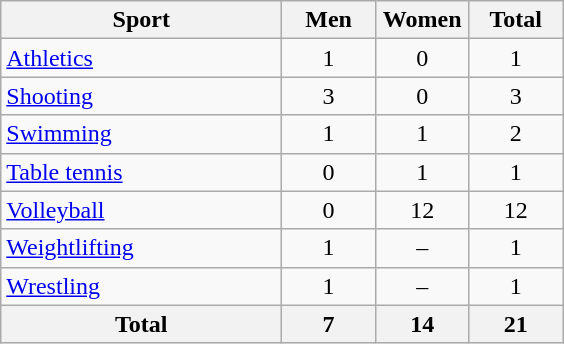<table class="wikitable sortable" style="text-align:center;">
<tr>
<th width=180>Sport</th>
<th width=55>Men</th>
<th width=55>Women</th>
<th width=55>Total</th>
</tr>
<tr>
<td align=left><a href='#'>Athletics</a></td>
<td>1</td>
<td>0</td>
<td>1</td>
</tr>
<tr>
<td align=left><a href='#'>Shooting</a></td>
<td>3</td>
<td>0</td>
<td>3</td>
</tr>
<tr>
<td align=left><a href='#'>Swimming</a></td>
<td>1</td>
<td>1</td>
<td>2</td>
</tr>
<tr>
<td align=left><a href='#'>Table tennis</a></td>
<td>0</td>
<td>1</td>
<td>1</td>
</tr>
<tr>
<td align=left><a href='#'>Volleyball</a></td>
<td>0</td>
<td>12</td>
<td>12</td>
</tr>
<tr>
<td align=left><a href='#'>Weightlifting</a></td>
<td>1</td>
<td>–</td>
<td>1</td>
</tr>
<tr>
<td align=left><a href='#'>Wrestling</a></td>
<td>1</td>
<td>–</td>
<td>1</td>
</tr>
<tr>
<th>Total</th>
<th>7</th>
<th>14</th>
<th>21</th>
</tr>
</table>
